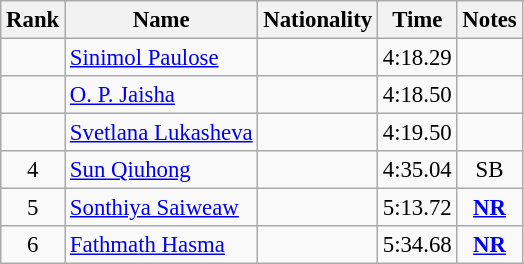<table class="wikitable sortable" style="text-align:center;font-size:95%">
<tr>
<th>Rank</th>
<th>Name</th>
<th>Nationality</th>
<th>Time</th>
<th>Notes</th>
</tr>
<tr>
<td></td>
<td align=left><a href='#'>Sinimol Paulose</a></td>
<td align=left></td>
<td>4:18.29</td>
<td></td>
</tr>
<tr>
<td></td>
<td align=left><a href='#'>O. P. Jaisha</a></td>
<td align=left></td>
<td>4:18.50</td>
<td></td>
</tr>
<tr>
<td></td>
<td align=left><a href='#'>Svetlana Lukasheva</a></td>
<td align=left></td>
<td>4:19.50</td>
<td></td>
</tr>
<tr>
<td>4</td>
<td align=left><a href='#'>Sun Qiuhong</a></td>
<td align=left></td>
<td>4:35.04</td>
<td>SB</td>
</tr>
<tr>
<td>5</td>
<td align=left><a href='#'>Sonthiya Saiweaw</a></td>
<td align=left></td>
<td>5:13.72</td>
<td><strong><a href='#'>NR</a></strong></td>
</tr>
<tr>
<td>6</td>
<td align=left><a href='#'>Fathmath Hasma</a></td>
<td align=left></td>
<td>5:34.68</td>
<td><strong><a href='#'>NR</a></strong></td>
</tr>
</table>
